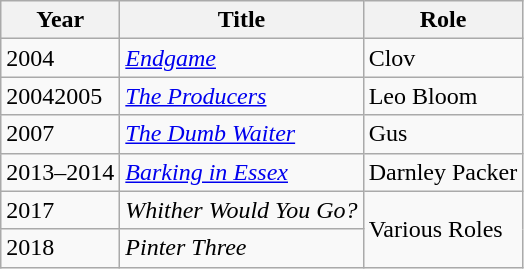<table class="wikitable sortable">
<tr>
<th>Year</th>
<th>Title</th>
<th>Role</th>
</tr>
<tr>
<td>2004</td>
<td><em><a href='#'>Endgame</a></em></td>
<td>Clov</td>
</tr>
<tr>
<td>20042005</td>
<td><em><a href='#'>The Producers</a></em></td>
<td>Leo Bloom</td>
</tr>
<tr>
<td>2007</td>
<td><em><a href='#'>The Dumb Waiter</a></em></td>
<td>Gus</td>
</tr>
<tr>
<td>2013–2014</td>
<td><em><a href='#'>Barking in Essex</a></em></td>
<td>Darnley Packer</td>
</tr>
<tr>
<td>2017</td>
<td><em>Whither Would You Go?</em></td>
<td rowspan="2">Various Roles</td>
</tr>
<tr>
<td>2018</td>
<td><em>Pinter Three</em></td>
</tr>
</table>
